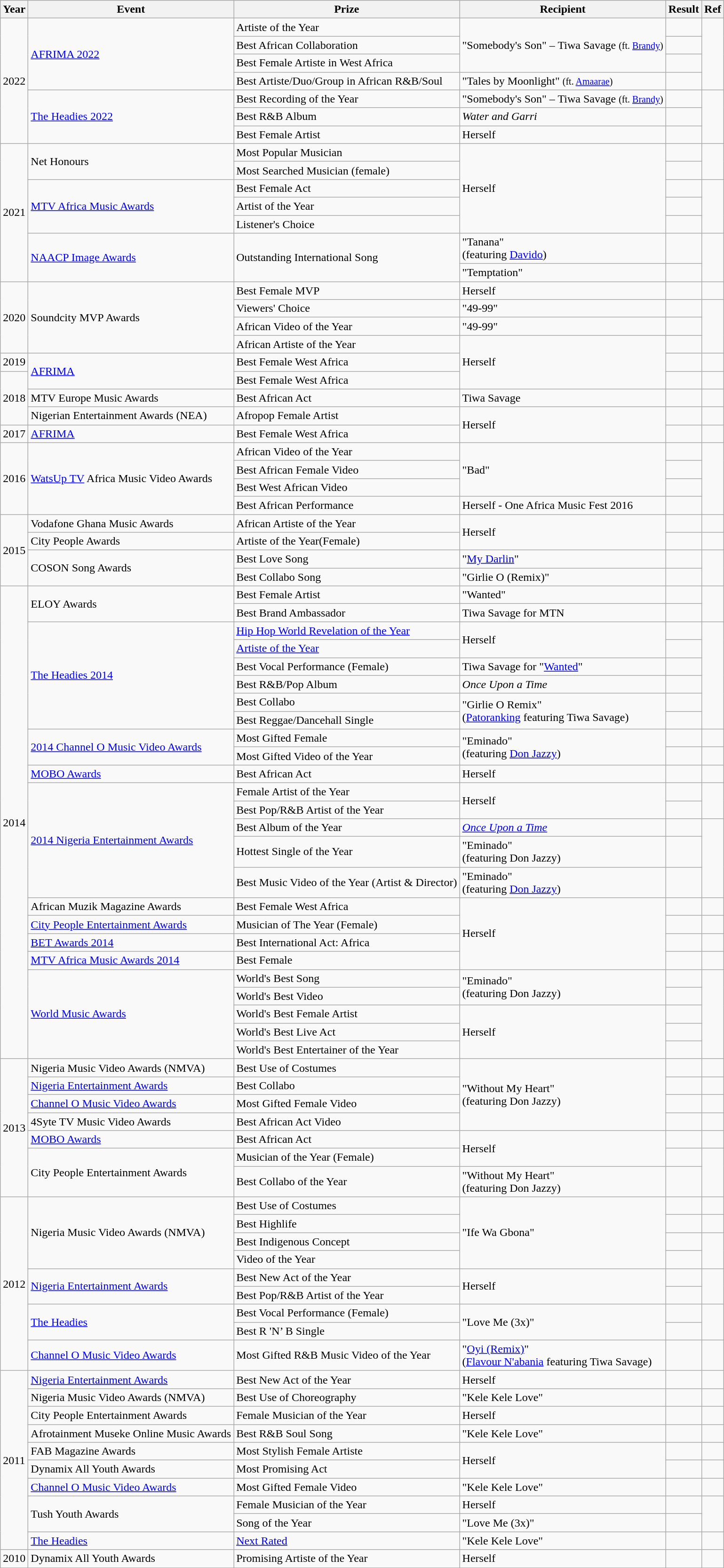<table class="wikitable">
<tr>
<th>Year</th>
<th>Event</th>
<th>Prize</th>
<th>Recipient</th>
<th>Result</th>
<th>Ref</th>
</tr>
<tr>
<td rowspan="7">2022</td>
<td rowspan="4"><a href='#'>AFRIMA 2022</a></td>
<td>Artiste of the Year</td>
<td rowspan="3">"Somebody's Son" – Tiwa Savage <small>(ft. <a href='#'>Brandy</a>)</small></td>
<td></td>
<td rowspan="4"></td>
</tr>
<tr>
<td>Best African Collaboration</td>
<td></td>
</tr>
<tr>
<td>Best Female Artiste in West Africa</td>
<td></td>
</tr>
<tr>
<td>Best Artiste/Duo/Group in African R&B/Soul</td>
<td>"Tales by Moonlight" <small>(ft. <a href='#'>Amaarae</a>)</small></td>
<td></td>
</tr>
<tr>
<td rowspan="3"><a href='#'>The Headies 2022</a></td>
<td>Best Recording of the Year</td>
<td>"Somebody's Son" – Tiwa Savage <small>(ft. <a href='#'>Brandy</a>)</small></td>
<td></td>
<td rowspan="3"></td>
</tr>
<tr>
<td>Best R&B Album</td>
<td><em>Water and Garri</em></td>
<td></td>
</tr>
<tr>
<td>Best Female Artist</td>
<td>Herself</td>
<td></td>
</tr>
<tr>
<td rowspan="7">2021</td>
<td rowspan="2">Net Honours</td>
<td>Most Popular Musician</td>
<td rowspan="5">Herself</td>
<td></td>
<td rowspan="2"></td>
</tr>
<tr>
<td>Most Searched Musician (female)</td>
<td></td>
</tr>
<tr>
<td rowspan="3"><a href='#'>MTV Africa Music Awards</a></td>
<td>Best Female Act</td>
<td></td>
<td rowspan="3"></td>
</tr>
<tr>
<td>Artist of the Year</td>
<td></td>
</tr>
<tr>
<td>Listener's Choice</td>
<td></td>
</tr>
<tr>
<td rowspan="2"><a href='#'>NAACP Image Awards</a></td>
<td rowspan="2">Outstanding International Song</td>
<td>"Tanana"  <br><span>(featuring <a href='#'>Davido</a>)</span></td>
<td></td>
<td rowspan="2"></td>
</tr>
<tr>
<td>"Temptation"</td>
<td></td>
</tr>
<tr>
<td rowspan="4">2020</td>
<td rowspan="4">Soundcity MVP Awards</td>
<td>Best Female MVP</td>
<td>Herself</td>
<td></td>
<td></td>
</tr>
<tr>
<td>Viewers' Choice</td>
<td>"49-99"</td>
<td></td>
</tr>
<tr>
<td>African Video of the Year</td>
<td>"49-99"</td>
<td></td>
</tr>
<tr>
<td>African Artiste of the Year</td>
<td rowspan="3">Herself</td>
<td></td>
</tr>
<tr>
<td>2019</td>
<td rowspan="2"><a href='#'>AFRIMA</a></td>
<td>Best Female West Africa</td>
<td></td>
<td></td>
</tr>
<tr>
<td rowspan="3">2018</td>
<td>Best Female West Africa</td>
<td></td>
</tr>
<tr>
<td>MTV Europe Music Awards</td>
<td>Best African Act</td>
<td>Tiwa Savage</td>
<td></td>
<td></td>
</tr>
<tr>
<td>Nigerian Entertainment Awards (NEA)</td>
<td>Afropop Female Artist</td>
<td rowspan="2">Herself</td>
<td></td>
<td></td>
</tr>
<tr>
<td>2017</td>
<td><a href='#'>AFRIMA</a></td>
<td>Best Female West Africa</td>
<td></td>
</tr>
<tr>
<td rowspan="4">2016</td>
<td rowspan="4"><a href='#'>WatsUp TV</a> Africa Music Video Awards</td>
<td>African Video of the Year</td>
<td rowspan="3">"Bad"</td>
<td></td>
<td rowspan="4"></td>
</tr>
<tr>
<td>Best African Female Video</td>
<td></td>
</tr>
<tr>
<td>Best West African Video</td>
<td></td>
</tr>
<tr>
<td>Best African Performance</td>
<td>Herself - One Africa Music Fest 2016</td>
<td></td>
</tr>
<tr>
<td rowspan="4">2015</td>
<td>Vodafone Ghana Music Awards</td>
<td>African Artiste of the Year</td>
<td rowspan="2">Herself</td>
<td></td>
<td></td>
</tr>
<tr>
<td>City People Awards</td>
<td>Artiste of the Year(Female)</td>
<td></td>
<td></td>
</tr>
<tr>
<td rowspan="2"><abbr>COSON</abbr> Song Awards</td>
<td>Best Love Song</td>
<td>"<a href='#'>My Darlin</a>"</td>
<td></td>
<td rowspan="2"></td>
</tr>
<tr>
<td>Best Collabo Song</td>
<td>"Girlie O (Remix)"</td>
<td></td>
</tr>
<tr>
<td rowspan="25">2014</td>
<td rowspan="2">ELOY Awards</td>
<td>Best Female Artist</td>
<td>"Wanted"</td>
<td></td>
<td rowspan="2"></td>
</tr>
<tr>
<td>Best Brand Ambassador</td>
<td>Tiwa Savage for MTN</td>
<td></td>
</tr>
<tr>
<td rowspan="6"><a href='#'>The Headies 2014</a></td>
<td><a href='#'>Hip Hop World Revelation of the Year</a></td>
<td rowspan="2">Herself</td>
<td></td>
<td rowspan="6"></td>
</tr>
<tr>
<td><a href='#'>Artiste of the Year</a></td>
<td></td>
</tr>
<tr>
<td>Best Vocal Performance (Female)</td>
<td>Tiwa Savage for "<a href='#'>Wanted</a>"</td>
<td></td>
</tr>
<tr>
<td>Best R&B/Pop Album</td>
<td><em>Once Upon a Time</em></td>
<td></td>
</tr>
<tr>
<td>Best Collabo</td>
<td rowspan="2">"Girlie O Remix" <br><span>(<a href='#'>Patoranking</a> featuring Tiwa Savage)</span></td>
<td></td>
</tr>
<tr>
<td>Best Reggae/Dancehall Single</td>
<td></td>
</tr>
<tr>
<td rowspan="2"><a href='#'>2014 Channel O Music Video Awards</a></td>
<td>Most Gifted Female</td>
<td rowspan="2">"Eminado" <br><span>(featuring <a href='#'>Don Jazzy</a>)</span></td>
<td></td>
<td></td>
</tr>
<tr>
<td>Most Gifted Video of the Year</td>
<td></td>
<td></td>
</tr>
<tr>
<td><a href='#'>MOBO Awards</a></td>
<td>Best African Act</td>
<td>Herself</td>
<td></td>
<td></td>
</tr>
<tr>
<td rowspan="5"><a href='#'>2014 Nigeria Entertainment Awards</a></td>
<td>Female Artist of the Year</td>
<td rowspan="2">Herself</td>
<td></td>
<td rowspan="2"></td>
</tr>
<tr>
<td>Best Pop/R&B Artist of the Year</td>
<td></td>
</tr>
<tr>
<td>Best Album of the Year</td>
<td><em><a href='#'>Once Upon a Time</a></em></td>
<td></td>
<td rowspan="3"></td>
</tr>
<tr>
<td>Hottest Single of the Year</td>
<td>"Eminado" <br><span>(featuring Don Jazzy)</span></td>
<td></td>
</tr>
<tr>
<td>Best Music Video of the Year (Artist & Director)</td>
<td>"Eminado" <br><span>(featuring <a href='#'>Don Jazzy</a>)</span></td>
<td></td>
</tr>
<tr>
<td>African Muzik Magazine Awards</td>
<td>Best Female West Africa</td>
<td rowspan="4">Herself</td>
<td></td>
<td></td>
</tr>
<tr>
<td><a href='#'>City People Entertainment Awards</a></td>
<td>Musician of The Year (Female)</td>
<td></td>
<td></td>
</tr>
<tr>
<td><a href='#'>BET Awards 2014</a></td>
<td>Best International Act: Africa</td>
<td></td>
<td></td>
</tr>
<tr>
<td><a href='#'>MTV Africa Music Awards 2014</a></td>
<td>Best Female</td>
<td></td>
<td></td>
</tr>
<tr>
<td rowspan="5"><a href='#'>World Music Awards</a></td>
<td>World's Best Song</td>
<td rowspan="2">"Eminado" <br><span>(featuring Don Jazzy)</span></td>
<td></td>
<td rowspan="5"></td>
</tr>
<tr>
<td>World's Best Video</td>
<td></td>
</tr>
<tr>
<td>World's Best Female Artist</td>
<td rowspan="3">Herself</td>
<td></td>
</tr>
<tr>
<td>World's Best Live Act</td>
<td></td>
</tr>
<tr>
<td>World's Best Entertainer of the Year</td>
<td></td>
</tr>
<tr>
<td rowspan="7">2013</td>
<td>Nigeria Music Video Awards (NMVA)</td>
<td>Best Use of Costumes</td>
<td rowspan="4">"Without My Heart" <br><span>(featuring Don Jazzy)</span></td>
<td></td>
<td></td>
</tr>
<tr>
<td><a href='#'>Nigeria Entertainment Awards</a></td>
<td>Best Collabo</td>
<td></td>
<td></td>
</tr>
<tr>
<td><a href='#'>Channel O Music Video Awards</a></td>
<td>Most Gifted Female Video</td>
<td></td>
<td></td>
</tr>
<tr>
<td>4Syte TV Music Video Awards</td>
<td>Best African Act Video</td>
<td></td>
<td></td>
</tr>
<tr>
<td><a href='#'>MOBO Awards</a></td>
<td>Best African Act</td>
<td rowspan="2">Herself</td>
<td></td>
<td></td>
</tr>
<tr>
<td rowspan="2">City People Entertainment Awards</td>
<td>Musician of the Year (Female)</td>
<td></td>
<td rowspan="2"></td>
</tr>
<tr>
<td>Best Collabo of the Year</td>
<td>"Without My Heart" <br><span>(featuring Don Jazzy)</span></td>
<td></td>
</tr>
<tr>
<td rowspan="9">2012</td>
<td rowspan="4">Nigeria Music Video Awards (NMVA)</td>
<td>Best Use of Costumes</td>
<td rowspan="4">"Ife Wa Gbona"</td>
<td></td>
<td></td>
</tr>
<tr>
<td>Best Highlife</td>
<td></td>
<td></td>
</tr>
<tr>
<td>Best Indigenous Concept</td>
<td></td>
<td rowspan="2"></td>
</tr>
<tr>
<td>Video of the Year</td>
<td></td>
</tr>
<tr>
<td rowspan="2"><a href='#'>Nigeria Entertainment Awards</a></td>
<td>Best New Act of the Year</td>
<td rowspan="2">Herself</td>
<td></td>
<td rowspan="2"></td>
</tr>
<tr>
<td>Best Pop/R&B Artist of the Year</td>
<td></td>
</tr>
<tr>
<td rowspan="2"><a href='#'>The Headies</a></td>
<td>Best Vocal Performance (Female)</td>
<td rowspan="2">"Love Me (3x)"</td>
<td></td>
<td rowspan="2"></td>
</tr>
<tr>
<td>Best R 'N’ B Single</td>
<td></td>
</tr>
<tr>
<td><a href='#'>Channel O Music Video Awards</a></td>
<td>Most Gifted R&B Music Video of the Year</td>
<td>"<a href='#'>Oyi (Remix)</a>" <br><span>(<a href='#'>Flavour N'abania</a> featuring Tiwa Savage)</span></td>
<td></td>
<td></td>
</tr>
<tr>
<td rowspan="10">2011</td>
<td><a href='#'>Nigeria Entertainment Awards</a></td>
<td>Best New Act of the Year</td>
<td>Herself</td>
<td></td>
<td></td>
</tr>
<tr>
<td>Nigeria Music Video Awards (NMVA)</td>
<td>Best Use of Choreography</td>
<td>"Kele Kele Love"</td>
<td></td>
<td></td>
</tr>
<tr>
<td>City People Entertainment Awards</td>
<td>Female Musician of the Year</td>
<td>Herself</td>
<td></td>
<td></td>
</tr>
<tr>
<td>Afrotainment Museke Online Music Awards</td>
<td>Best R&B Soul Song</td>
<td>"Kele Kele Love"</td>
<td></td>
<td></td>
</tr>
<tr>
<td>FAB Magazine Awards</td>
<td>Most Stylish Female Artiste</td>
<td rowspan="2">Herself</td>
<td></td>
<td></td>
</tr>
<tr>
<td>Dynamix All Youth Awards</td>
<td>Most Promising Act</td>
<td></td>
<td></td>
</tr>
<tr>
<td><a href='#'>Channel O Music Video Awards</a></td>
<td>Most Gifted Female Video</td>
<td>"Kele Kele Love"</td>
<td></td>
<td></td>
</tr>
<tr>
<td rowspan="2">Tush Youth Awards</td>
<td>Female Musician of the Year</td>
<td>Herself</td>
<td></td>
<td rowspan="2"></td>
</tr>
<tr>
<td>Song of the Year</td>
<td>"Love Me (3x)"</td>
<td></td>
</tr>
<tr>
<td><a href='#'>The Headies</a></td>
<td><a href='#'>Next Rated</a></td>
<td>"Kele Kele Love"</td>
<td></td>
<td></td>
</tr>
<tr>
<td>2010</td>
<td>Dynamix All Youth Awards</td>
<td>Promising Artiste of the Year</td>
<td>Herself</td>
<td></td>
<td></td>
</tr>
</table>
